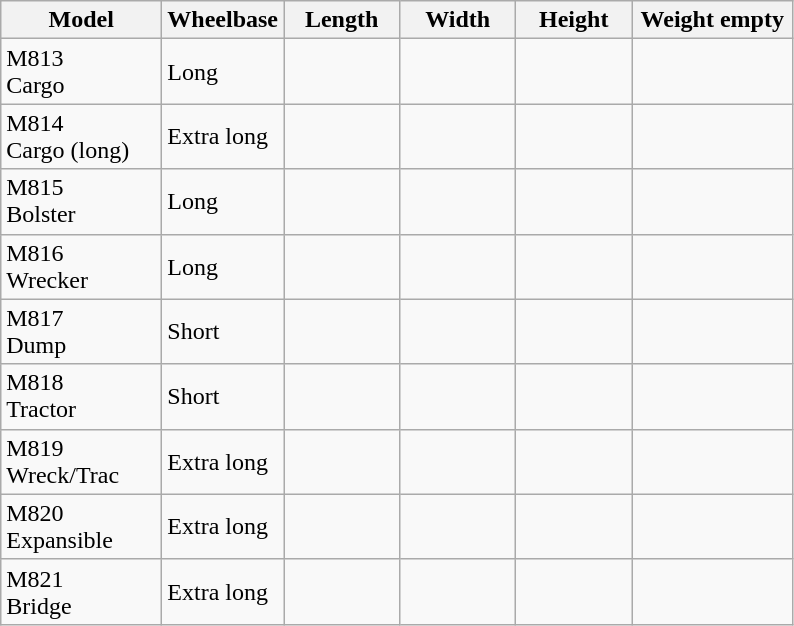<table class="wikitable">
<tr>
<th>Model</th>
<th>Wheelbase</th>
<th>Length</th>
<th>Width</th>
<th>Height</th>
<th>Weight empty</th>
</tr>
<tr>
<td style="width: 100px;">M813 <br> Cargo</td>
<td style="width: 60px;">Long</td>
<td style="width: 70px;"></td>
<td style="width: 70px;"></td>
<td style="width: 70px;"></td>
<td style="width: 100px;"></td>
</tr>
<tr>
<td>M814 <br> Cargo (long)</td>
<td>Extra long</td>
<td></td>
<td></td>
<td></td>
<td></td>
</tr>
<tr>
<td>M815 <br> Bolster</td>
<td>Long</td>
<td></td>
<td></td>
<td></td>
<td></td>
</tr>
<tr>
<td>M816 <br> Wrecker</td>
<td>Long</td>
<td></td>
<td></td>
<td></td>
<td></td>
</tr>
<tr>
<td>M817 <br> Dump</td>
<td>Short</td>
<td></td>
<td></td>
<td></td>
<td></td>
</tr>
<tr>
<td>M818 <br>Tractor</td>
<td>Short</td>
<td></td>
<td></td>
<td></td>
<td></td>
</tr>
<tr>
<td>M819 <br> Wreck/Trac</td>
<td>Extra long</td>
<td></td>
<td></td>
<td></td>
<td></td>
</tr>
<tr>
<td>M820 <br> Expansible</td>
<td>Extra long</td>
<td></td>
<td></td>
<td></td>
<td></td>
</tr>
<tr>
<td>M821 <br> Bridge</td>
<td>Extra long</td>
<td></td>
<td></td>
<td></td>
<td></td>
</tr>
</table>
